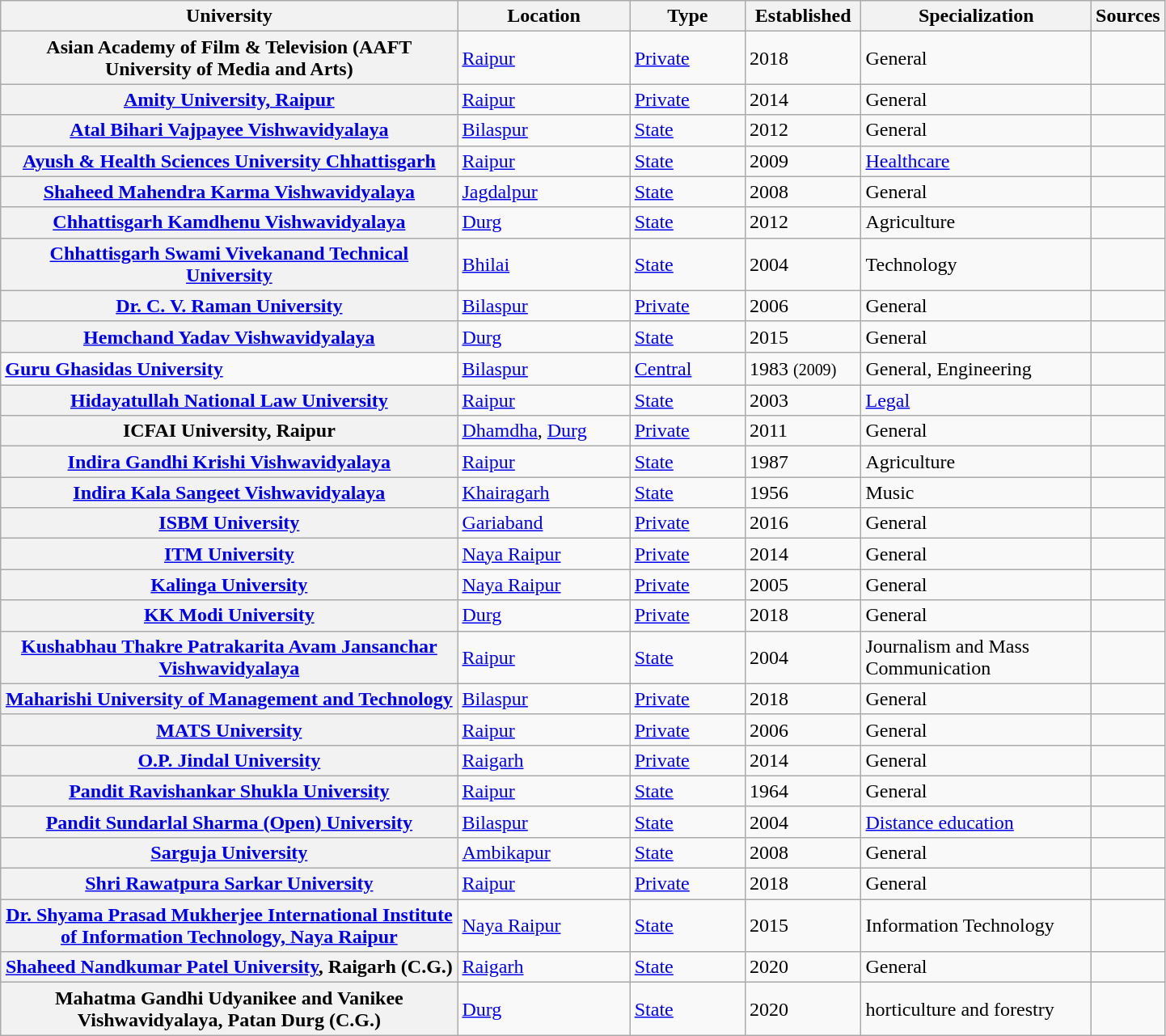<table class="wikitable collapsible plainrowheaders" border="1" style="text-align:left; width:76%">
<tr>
<th style="width: 40%;">University</th>
<th style="width: 15%;">Location</th>
<th style="width: 10%;">Type</th>
<th style="width: 10%;">Established</th>
<th style="width: 20%;">Specialization</th>
<th style="width: 05%;" class="unsortable">Sources</th>
</tr>
<tr>
<th scope="row">Asian Academy of Film & Television (AAFT University of Media and Arts)</th>
<td><a href='#'>Raipur</a></td>
<td><a href='#'>Private</a></td>
<td>2018</td>
<td>General</td>
<td></td>
</tr>
<tr>
<th scope="row"><a href='#'>Amity University, Raipur</a></th>
<td><a href='#'>Raipur</a></td>
<td><a href='#'>Private</a></td>
<td>2014</td>
<td>General</td>
<td></td>
</tr>
<tr>
<th scope="row"><a href='#'>Atal Bihari Vajpayee Vishwavidyalaya</a></th>
<td><a href='#'>Bilaspur</a></td>
<td><a href='#'>State</a></td>
<td>2012</td>
<td>General</td>
<td></td>
</tr>
<tr>
<th scope="row"><a href='#'>Ayush & Health Sciences University Chhattisgarh</a></th>
<td><a href='#'>Raipur</a></td>
<td><a href='#'>State</a></td>
<td>2009</td>
<td><a href='#'>Healthcare</a></td>
<td></td>
</tr>
<tr>
<th scope="row"><a href='#'>Shaheed Mahendra Karma Vishwavidyalaya</a></th>
<td><a href='#'>Jagdalpur</a></td>
<td><a href='#'>State</a></td>
<td>2008</td>
<td>General</td>
<td></td>
</tr>
<tr>
<th scope="row"><a href='#'>Chhattisgarh Kamdhenu Vishwavidyalaya</a></th>
<td><a href='#'>Durg</a></td>
<td><a href='#'>State</a></td>
<td>2012</td>
<td>Agriculture</td>
<td></td>
</tr>
<tr>
<th scope="row"><a href='#'>Chhattisgarh Swami Vivekanand Technical University</a></th>
<td><a href='#'>Bhilai</a></td>
<td><a href='#'>State</a></td>
<td>2004</td>
<td>Technology</td>
<td></td>
</tr>
<tr>
<th scope="row"><a href='#'>Dr. C. V. Raman University</a></th>
<td><a href='#'>Bilaspur</a></td>
<td><a href='#'>Private</a></td>
<td>2006</td>
<td>General</td>
<td></td>
</tr>
<tr>
<th scope="row"><a href='#'>Hemchand Yadav Vishwavidyalaya</a></th>
<td><a href='#'>Durg</a></td>
<td><a href='#'>State</a></td>
<td>2015</td>
<td>General</td>
<td></td>
</tr>
<tr>
<td scope="row"><strong><a href='#'>Guru Ghasidas University</a></strong></td>
<td><a href='#'>Bilaspur</a></td>
<td><a href='#'>Central</a></td>
<td>1983 <small>(2009<sup></sup>)</small></td>
<td>General, Engineering</td>
<td></td>
</tr>
<tr>
<th scope="row"><a href='#'>Hidayatullah National Law University</a></th>
<td><a href='#'>Raipur</a></td>
<td><a href='#'>State</a></td>
<td>2003</td>
<td><a href='#'>Legal</a></td>
<td></td>
</tr>
<tr>
<th scope="row">ICFAI University, Raipur</th>
<td><a href='#'>Dhamdha</a>, <a href='#'>Durg</a></td>
<td><a href='#'>Private</a></td>
<td>2011</td>
<td>General</td>
<td></td>
</tr>
<tr>
<th scope="row"><a href='#'>Indira Gandhi Krishi Vishwavidyalaya</a></th>
<td><a href='#'>Raipur</a></td>
<td><a href='#'>State</a></td>
<td>1987</td>
<td>Agriculture</td>
<td></td>
</tr>
<tr>
<th scope="row"><a href='#'>Indira Kala Sangeet Vishwavidyalaya</a></th>
<td><a href='#'>Khairagarh</a></td>
<td><a href='#'>State</a></td>
<td>1956</td>
<td>Music</td>
<td></td>
</tr>
<tr>
<th scope="row"><a href='#'>ISBM University</a></th>
<td><a href='#'>Gariaband</a></td>
<td><a href='#'>Private</a></td>
<td>2016</td>
<td>General</td>
<td></td>
</tr>
<tr>
<th scope="row"><a href='#'>ITM University</a></th>
<td><a href='#'>Naya Raipur</a></td>
<td><a href='#'>Private</a></td>
<td>2014</td>
<td>General</td>
<td></td>
</tr>
<tr>
<th scope="row"><a href='#'>Kalinga University</a></th>
<td><a href='#'>Naya Raipur</a></td>
<td><a href='#'>Private</a></td>
<td>2005</td>
<td>General</td>
<td></td>
</tr>
<tr>
<th scope="row"><a href='#'>KK Modi University</a></th>
<td><a href='#'>Durg</a></td>
<td><a href='#'>Private</a></td>
<td>2018</td>
<td>General</td>
<td></td>
</tr>
<tr>
<th scope="row"><a href='#'>Kushabhau Thakre Patrakarita Avam Jansanchar Vishwavidyalaya</a></th>
<td><a href='#'>Raipur</a></td>
<td><a href='#'>State</a></td>
<td>2004</td>
<td>Journalism and Mass Communication</td>
<td></td>
</tr>
<tr>
<th scope="row"><a href='#'>Maharishi University of Management and Technology</a></th>
<td><a href='#'>Bilaspur</a></td>
<td><a href='#'>Private</a></td>
<td>2018</td>
<td>General</td>
<td></td>
</tr>
<tr>
<th scope="row"><a href='#'>MATS University</a></th>
<td><a href='#'>Raipur</a></td>
<td><a href='#'>Private</a></td>
<td>2006</td>
<td>General</td>
<td></td>
</tr>
<tr>
<th scope="row"><a href='#'>O.P. Jindal University</a></th>
<td><a href='#'>Raigarh</a></td>
<td><a href='#'>Private</a></td>
<td>2014</td>
<td>General</td>
<td></td>
</tr>
<tr>
<th scope="row"><a href='#'>Pandit Ravishankar Shukla University</a></th>
<td><a href='#'>Raipur</a></td>
<td><a href='#'>State</a></td>
<td>1964</td>
<td>General</td>
<td></td>
</tr>
<tr>
<th scope="row"><a href='#'>Pandit Sundarlal Sharma (Open) University</a></th>
<td><a href='#'>Bilaspur</a></td>
<td><a href='#'>State</a></td>
<td>2004</td>
<td><a href='#'>Distance education</a></td>
<td></td>
</tr>
<tr>
<th scope="row"><a href='#'>Sarguja University</a></th>
<td><a href='#'>Ambikapur</a></td>
<td><a href='#'>State</a></td>
<td>2008</td>
<td>General</td>
<td></td>
</tr>
<tr>
<th scope="row"><a href='#'>Shri Rawatpura Sarkar University</a></th>
<td><a href='#'>Raipur</a></td>
<td><a href='#'>Private</a></td>
<td>2018</td>
<td>General</td>
<td></td>
</tr>
<tr>
<th scope="row"><a href='#'>Dr. Shyama Prasad Mukherjee International Institute of Information Technology, Naya Raipur</a></th>
<td><a href='#'>Naya Raipur</a></td>
<td><a href='#'>State</a></td>
<td>2015</td>
<td>Information Technology</td>
<td></td>
</tr>
<tr>
<th scope="row"><a href='#'>Shaheed Nandkumar Patel University</a>, Raigarh (C.G.)</th>
<td><a href='#'>Raigarh</a></td>
<td><a href='#'>State</a></td>
<td>2020</td>
<td>General</td>
<td></td>
</tr>
<tr>
<th scope="row">Mahatma Gandhi Udyanikee and Vanikee Vishwavidyalaya, Patan Durg (C.G.)</th>
<td><a href='#'>Durg</a></td>
<td><a href='#'>State</a></td>
<td>2020</td>
<td>horticulture and forestry</td>
</tr>
</table>
